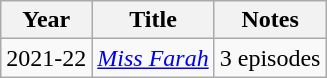<table class="wikitable sortable">
<tr>
<th>Year</th>
<th>Title</th>
<th>Notes</th>
</tr>
<tr>
<td>2021-22</td>
<td><em><a href='#'>Miss Farah</a></em></td>
<td>3 episodes</td>
</tr>
</table>
